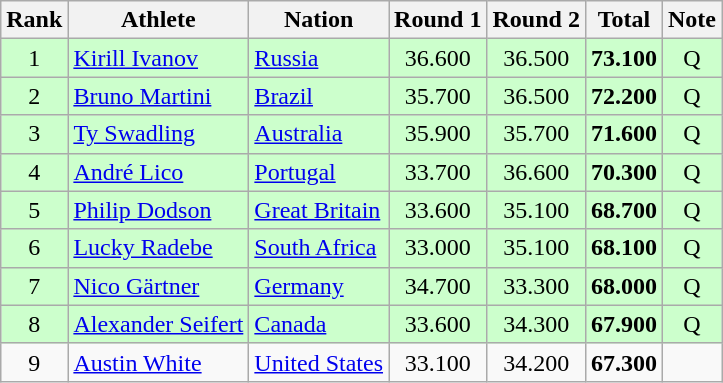<table class="wikitable sortable" style="text-align:center">
<tr>
<th>Rank</th>
<th>Athlete</th>
<th>Nation</th>
<th>Round 1</th>
<th>Round 2</th>
<th>Total</th>
<th>Note</th>
</tr>
<tr bgcolor=ccffcc>
<td>1</td>
<td align=left><a href='#'>Kirill Ivanov</a></td>
<td align=left> <a href='#'>Russia</a></td>
<td>36.600</td>
<td>36.500</td>
<td><strong>73.100</strong></td>
<td>Q</td>
</tr>
<tr bgcolor=ccffcc>
<td>2</td>
<td align=left><a href='#'>Bruno Martini</a></td>
<td align=left> <a href='#'>Brazil</a></td>
<td>35.700</td>
<td>36.500</td>
<td><strong>72.200</strong></td>
<td>Q</td>
</tr>
<tr bgcolor=ccffcc>
<td>3</td>
<td align=left><a href='#'>Ty Swadling</a></td>
<td align=left> <a href='#'>Australia</a></td>
<td>35.900</td>
<td>35.700</td>
<td><strong>71.600</strong></td>
<td>Q</td>
</tr>
<tr bgcolor=ccffcc>
<td>4</td>
<td align=left><a href='#'>André Lico</a></td>
<td align=left> <a href='#'>Portugal</a></td>
<td>33.700</td>
<td>36.600</td>
<td><strong>70.300</strong></td>
<td>Q</td>
</tr>
<tr bgcolor=ccffcc>
<td>5</td>
<td align=left><a href='#'>Philip Dodson</a></td>
<td align=left> <a href='#'>Great Britain</a></td>
<td>33.600</td>
<td>35.100</td>
<td><strong>68.700</strong></td>
<td>Q</td>
</tr>
<tr bgcolor=ccffcc>
<td>6</td>
<td align=left><a href='#'>Lucky Radebe</a></td>
<td align=left> <a href='#'>South Africa</a></td>
<td>33.000</td>
<td>35.100</td>
<td><strong>68.100</strong></td>
<td>Q</td>
</tr>
<tr bgcolor=ccffcc>
<td>7</td>
<td align=left><a href='#'>Nico Gärtner</a></td>
<td align=left> <a href='#'>Germany</a></td>
<td>34.700</td>
<td>33.300</td>
<td><strong>68.000</strong></td>
<td>Q</td>
</tr>
<tr bgcolor=ccffcc>
<td>8</td>
<td align=left><a href='#'>Alexander Seifert</a></td>
<td align=left> <a href='#'>Canada</a></td>
<td>33.600</td>
<td>34.300</td>
<td><strong>67.900</strong></td>
<td>Q</td>
</tr>
<tr>
<td>9</td>
<td align=left><a href='#'>Austin White</a></td>
<td align=left> <a href='#'>United States</a></td>
<td>33.100</td>
<td>34.200</td>
<td><strong>67.300</strong></td>
<td></td>
</tr>
</table>
